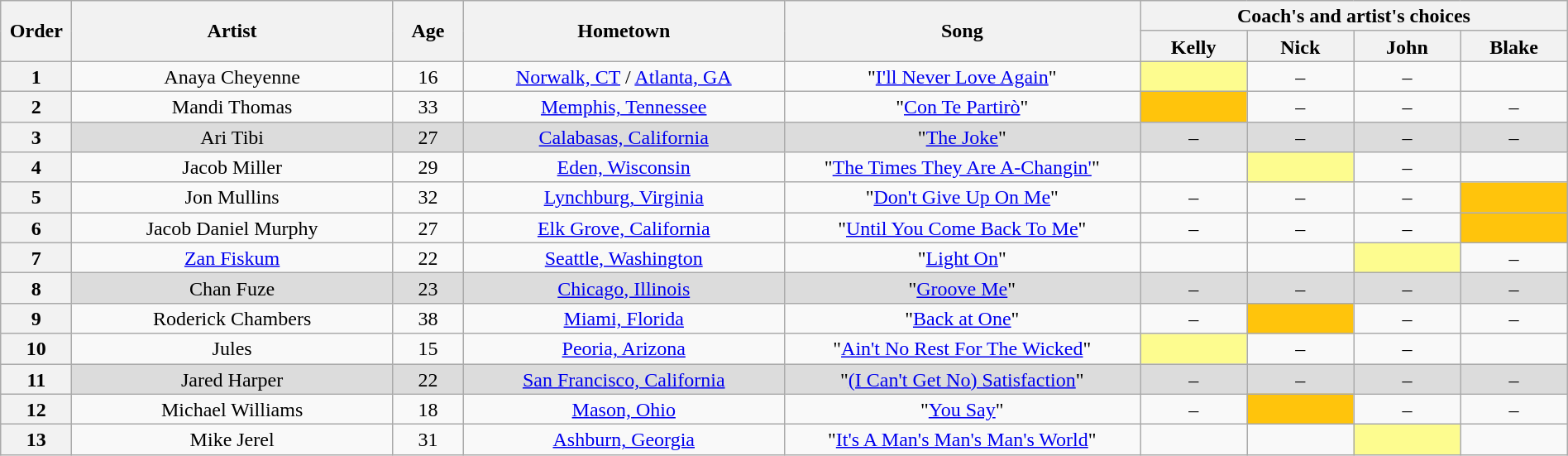<table class="wikitable" style="text-align:center; line-height:17px; width:100%">
<tr>
<th scope="col" rowspan="2" style="width:04%">Order</th>
<th scope="col" rowspan="2" style="width:18%">Artist</th>
<th scope="col" rowspan="2" style="width:04%">Age</th>
<th scope="col" rowspan="2" style="width:18%">Hometown</th>
<th scope="col" rowspan="2" style="width:20%">Song</th>
<th scope="col" colspan="4" style="width:24%">Coach's and artist's choices</th>
</tr>
<tr>
<th style="width:06%">Kelly</th>
<th style="width:06%">Nick</th>
<th style="width:06%">John</th>
<th style="width:06%">Blake</th>
</tr>
<tr>
<th>1</th>
<td>Anaya Cheyenne</td>
<td>16</td>
<td><a href='#'>Norwalk, CT</a> / <a href='#'>Atlanta, GA</a></td>
<td>"<a href='#'>I'll Never Love Again</a>"</td>
<td bgcolor="#fdfc8f"><em></em></td>
<td>–</td>
<td>–</td>
<td><em></em></td>
</tr>
<tr>
<th>2</th>
<td>Mandi Thomas</td>
<td>33</td>
<td><a href='#'>Memphis, Tennessee</a></td>
<td>"<a href='#'>Con Te Partirò</a>"</td>
<td style="background:#ffc40c"><em></em></td>
<td>–</td>
<td>–</td>
<td>–</td>
</tr>
<tr style="background:#DCDCDC">
<th>3</th>
<td>Ari Tibi</td>
<td>27</td>
<td><a href='#'>Calabasas, California</a></td>
<td>"<a href='#'>The Joke</a>"</td>
<td>–</td>
<td>–</td>
<td>–</td>
<td>–</td>
</tr>
<tr>
<th>4</th>
<td>Jacob Miller</td>
<td>29</td>
<td><a href='#'>Eden, Wisconsin</a></td>
<td>"<a href='#'>The Times They Are A-Changin'</a>"</td>
<td><em></em></td>
<td bgcolor="#fdfc8f"><em></em></td>
<td>–</td>
<td><em></em></td>
</tr>
<tr>
<th>5</th>
<td>Jon Mullins</td>
<td>32</td>
<td><a href='#'>Lynchburg, Virginia</a></td>
<td>"<a href='#'>Don't Give Up On Me</a>"</td>
<td>–</td>
<td>–</td>
<td>–</td>
<td style="background:#ffc40c"><em></em></td>
</tr>
<tr>
<th>6</th>
<td>Jacob Daniel Murphy</td>
<td>27</td>
<td><a href='#'>Elk Grove, California</a></td>
<td>"<a href='#'>Until You Come Back To Me</a>"</td>
<td>–</td>
<td>–</td>
<td>–</td>
<td style="background:#ffc40c"><em></em></td>
</tr>
<tr>
<th>7</th>
<td><a href='#'>Zan Fiskum</a></td>
<td>22</td>
<td><a href='#'>Seattle, Washington</a></td>
<td>"<a href='#'>Light On</a>"</td>
<td><em></em></td>
<td><em></em></td>
<td bgcolor="#fdfc8f"><em></em></td>
<td>–</td>
</tr>
<tr style="background:#DCDCDC">
<th>8</th>
<td>Chan Fuze</td>
<td>23</td>
<td><a href='#'>Chicago, Illinois</a></td>
<td>"<a href='#'>Groove Me</a>"</td>
<td>–</td>
<td>–</td>
<td>–</td>
<td>–</td>
</tr>
<tr>
<th>9</th>
<td>Roderick Chambers</td>
<td>38</td>
<td><a href='#'>Miami, Florida</a></td>
<td>"<a href='#'>Back at One</a>"</td>
<td>–</td>
<td style="background:#ffc40c"><em></em></td>
<td>–</td>
<td>–</td>
</tr>
<tr>
<th>10</th>
<td>Jules</td>
<td>15</td>
<td><a href='#'>Peoria, Arizona</a></td>
<td>"<a href='#'>Ain't No Rest For The Wicked</a>"</td>
<td bgcolor="#fdfc8f"><em></em></td>
<td>–</td>
<td>–</td>
<td><em></em></td>
</tr>
<tr style="background:#DCDCDC">
<th>11</th>
<td>Jared Harper</td>
<td>22</td>
<td><a href='#'>San Francisco, California</a></td>
<td>"<a href='#'>(I Can't Get No) Satisfaction</a>"</td>
<td>–</td>
<td>–</td>
<td>–</td>
<td>–</td>
</tr>
<tr>
<th>12</th>
<td>Michael Williams</td>
<td>18</td>
<td><a href='#'>Mason, Ohio</a></td>
<td>"<a href='#'>You Say</a>"</td>
<td>–</td>
<td style="background:#ffc40c"><em></em></td>
<td>–</td>
<td>–</td>
</tr>
<tr>
<th>13</th>
<td>Mike Jerel</td>
<td>31</td>
<td><a href='#'>Ashburn, Georgia</a></td>
<td>"<a href='#'>It's A Man's Man's Man's World</a>"</td>
<td><em></em></td>
<td><em></em></td>
<td bgcolor="#fdfc8f"><em></em></td>
<td><em></em></td>
</tr>
</table>
